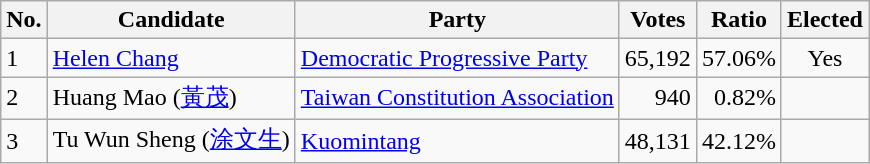<table class=wikitable>
<tr>
<th>No.</th>
<th>Candidate</th>
<th>Party</th>
<th>Votes</th>
<th>Ratio</th>
<th>Elected</th>
</tr>
<tr>
<td>1</td>
<td><a href='#'>Helen Chang</a></td>
<td><a href='#'>Democratic Progressive Party</a></td>
<td align="right">65,192</td>
<td align="right">57.06%</td>
<td align="center">Yes</td>
</tr>
<tr>
<td>2</td>
<td>Huang Mao  (<a href='#'>黃茂</a>)</td>
<td><a href='#'>Taiwan Constitution Association</a></td>
<td align="right">940</td>
<td align="right">0.82%</td>
<td></td>
</tr>
<tr>
<td>3</td>
<td>Tu Wun Sheng  (<a href='#'>涂文生</a>)</td>
<td><a href='#'>Kuomintang</a></td>
<td align="right">48,131</td>
<td align="right">42.12%</td>
<td></td>
</tr>
</table>
